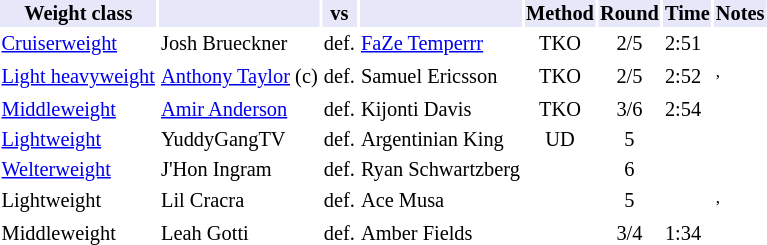<table class="toccolours" style="font-size: 85%;">
<tr>
<th style="background:#e6e8fa; color:#000; text-align:center;">Weight class</th>
<th style="background:#e6e8fa; color:#000; text-align:center;"></th>
<th style="background:#e6e8fa; color:#000; text-align:center;">vs</th>
<th style="background:#e6e8fa; color:#000; text-align:center;"></th>
<th style="background:#e6e8fa; color:#000; text-align:center;">Method</th>
<th style="background:#e6e8fa; color:#000; text-align:center;">Round</th>
<th style="background:#e6e8fa; color:#000; text-align:center;">Time</th>
<th style="background:#e6e8fa; color:#000; text-align:center;">Notes</th>
</tr>
<tr>
<td><a href='#'>Cruiserweight</a></td>
<td>Josh Brueckner</td>
<td>def.</td>
<td><a href='#'>FaZe Temperrr</a></td>
<td align="center">TKO</td>
<td align="center">2/5</td>
<td>2:51</td>
<td></td>
</tr>
<tr>
<td><a href='#'>Light heavyweight</a></td>
<td><a href='#'>Anthony Taylor</a> (c)</td>
<td>def.</td>
<td>Samuel Ericsson</td>
<td align="center">TKO</td>
<td align="center">2/5</td>
<td>2:52</td>
<td><sup>,</sup> </td>
</tr>
<tr>
<td><a href='#'>Middleweight</a></td>
<td><a href='#'>Amir Anderson</a></td>
<td>def.</td>
<td>Kijonti Davis</td>
<td align="center">TKO</td>
<td align="center">3/6</td>
<td>2:54</td>
<td></td>
</tr>
<tr>
<td><a href='#'>Lightweight</a></td>
<td>YuddyGangTV</td>
<td>def.</td>
<td>Argentinian King</td>
<td align="center">UD</td>
<td align="center">5</td>
<td></td>
<td></td>
</tr>
<tr>
<td><a href='#'>Welterweight</a></td>
<td>J'Hon Ingram</td>
<td>def.</td>
<td>Ryan Schwartzberg</td>
<td align="center"></td>
<td align="center">6</td>
<td></td>
<td></td>
</tr>
<tr>
<td>Lightweight</td>
<td>Lil Cracra</td>
<td>def.</td>
<td>Ace Musa</td>
<td align="center"></td>
<td align="center">5</td>
<td></td>
<td><sup>,</sup> </td>
</tr>
<tr>
<td>Middleweight</td>
<td>Leah Gotti</td>
<td>def.</td>
<td>Amber Fields</td>
<td align="center"></td>
<td align="center">3/4</td>
<td>1:34</td>
<td></td>
</tr>
</table>
